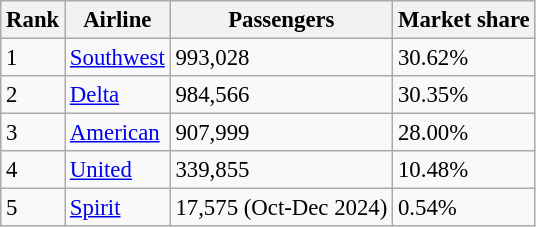<table class="wikitable sortable" style="font-size: 95%">
<tr>
<th>Rank</th>
<th>Airline</th>
<th>Passengers</th>
<th>Market share</th>
</tr>
<tr>
<td>1</td>
<td><a href='#'>Southwest</a></td>
<td>993,028</td>
<td>30.62%</td>
</tr>
<tr>
<td>2</td>
<td><a href='#'>Delta</a></td>
<td>984,566</td>
<td>30.35%</td>
</tr>
<tr>
<td>3</td>
<td><a href='#'>American</a></td>
<td>907,999</td>
<td>28.00%</td>
</tr>
<tr>
<td>4</td>
<td><a href='#'>United</a></td>
<td>339,855</td>
<td>10.48%</td>
</tr>
<tr>
<td>5</td>
<td><a href='#'>Spirit</a></td>
<td>17,575 (Oct-Dec 2024)</td>
<td>0.54%</td>
</tr>
</table>
